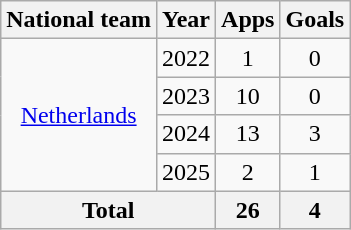<table class="wikitable" style="text-align:center">
<tr>
<th scope="col">National team</th>
<th scope="col">Year</th>
<th scope="col">Apps</th>
<th scope="col">Goals</th>
</tr>
<tr>
<td scope="rowgroup" rowspan="4"><a href='#'>Netherlands</a></td>
<td scope="row">2022</td>
<td>1</td>
<td>0</td>
</tr>
<tr>
<td scope="row">2023</td>
<td>10</td>
<td>0</td>
</tr>
<tr>
<td scope="row">2024</td>
<td>13</td>
<td>3</td>
</tr>
<tr>
<td scope="row">2025</td>
<td>2</td>
<td>1</td>
</tr>
<tr>
<th scope="row" colspan="2">Total</th>
<th>26</th>
<th>4</th>
</tr>
</table>
